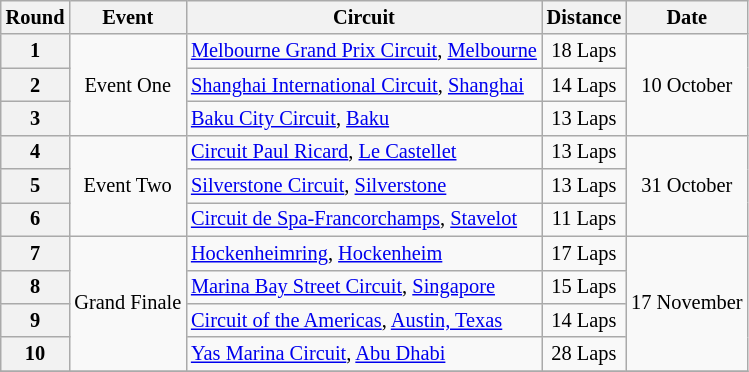<table class="wikitable" style="font-size: 85%;">
<tr>
<th data-sort-type="number">Round</th>
<th>Event</th>
<th>Circuit</th>
<th>Distance</th>
<th>Date</th>
</tr>
<tr>
<th>1</th>
<td rowspan="3" style="text-align:center">Event One</td>
<td> <a href='#'>Melbourne Grand Prix Circuit</a>, <a href='#'>Melbourne</a></td>
<td style="text-align:center">18 Laps</td>
<td rowspan="3" style="text-align:center">10 October</td>
</tr>
<tr>
<th>2</th>
<td> <a href='#'>Shanghai International Circuit</a>, <a href='#'>Shanghai</a></td>
<td style="text-align:center">14 Laps</td>
</tr>
<tr>
<th>3</th>
<td> <a href='#'>Baku City Circuit</a>, <a href='#'>Baku</a></td>
<td style="text-align:center">13 Laps</td>
</tr>
<tr>
<th>4</th>
<td rowspan="3" style="text-align:center">Event Two</td>
<td> <a href='#'>Circuit Paul Ricard</a>, <a href='#'>Le Castellet</a></td>
<td style="text-align:center">13 Laps</td>
<td rowspan="3" style="text-align:center">31 October</td>
</tr>
<tr>
<th>5</th>
<td> <a href='#'>Silverstone Circuit</a>, <a href='#'>Silverstone</a></td>
<td style="text-align:center">13 Laps</td>
</tr>
<tr>
<th>6</th>
<td> <a href='#'>Circuit de Spa-Francorchamps</a>, <a href='#'>Stavelot</a></td>
<td style="text-align:center">11 Laps</td>
</tr>
<tr>
<th>7</th>
<td rowspan="4" style="text-align:center">Grand Finale</td>
<td> <a href='#'>Hockenheimring</a>, <a href='#'>Hockenheim</a></td>
<td style="text-align:center">17 Laps</td>
<td rowspan="4" style="text-align:center">17 November</td>
</tr>
<tr>
<th>8</th>
<td> <a href='#'>Marina Bay Street Circuit</a>, <a href='#'>Singapore</a></td>
<td style="text-align:center">15 Laps</td>
</tr>
<tr>
<th>9</th>
<td> <a href='#'>Circuit of the Americas</a>, <a href='#'>Austin, Texas</a></td>
<td style="text-align:center">14 Laps</td>
</tr>
<tr>
<th>10</th>
<td> <a href='#'>Yas Marina Circuit</a>, <a href='#'>Abu Dhabi</a></td>
<td style="text-align:center">28 Laps</td>
</tr>
<tr>
</tr>
</table>
